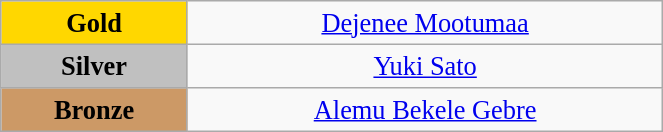<table class="wikitable" style=" text-align:center; font-size:110%;" width="35%">
<tr>
<td bgcolor="gold"><strong>Gold</strong></td>
<td><a href='#'>Dejenee Mootumaa</a><br></td>
</tr>
<tr>
<td bgcolor="silver"><strong>Silver</strong></td>
<td><a href='#'>Yuki Sato</a><br></td>
</tr>
<tr>
<td bgcolor="CC9966"><strong>Bronze</strong></td>
<td><a href='#'>Alemu Bekele Gebre</a><br></td>
</tr>
</table>
